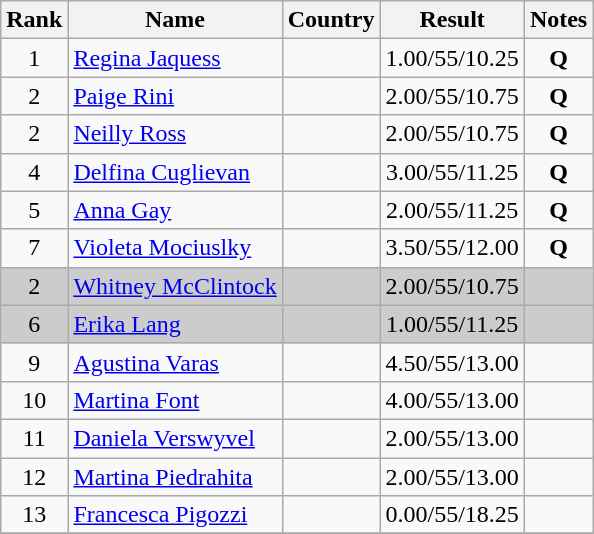<table class="wikitable sortable" style="text-align:center;">
<tr>
<th>Rank</th>
<th>Name</th>
<th>Country</th>
<th>Result</th>
<th>Notes</th>
</tr>
<tr>
<td>1</td>
<td align=left><a href='#'>Regina Jaquess</a></td>
<td align=left></td>
<td>1.00/55/10.25</td>
<td><strong>Q</strong></td>
</tr>
<tr>
<td>2</td>
<td align=left><a href='#'>Paige Rini</a></td>
<td align=left></td>
<td>2.00/55/10.75</td>
<td><strong>Q</strong></td>
</tr>
<tr>
<td>2</td>
<td align=left><a href='#'>Neilly Ross</a></td>
<td align=left></td>
<td>2.00/55/10.75</td>
<td><strong>Q</strong></td>
</tr>
<tr>
<td>4</td>
<td align=left><a href='#'>Delfina Cuglievan</a></td>
<td align=left></td>
<td>3.00/55/11.25</td>
<td><strong>Q</strong></td>
</tr>
<tr>
<td>5</td>
<td align=left><a href='#'>Anna Gay</a></td>
<td align=left></td>
<td>2.00/55/11.25</td>
<td><strong>Q</strong></td>
</tr>
<tr>
<td>7</td>
<td align=left><a href='#'>Violeta Mociuslky</a></td>
<td align=left></td>
<td>3.50/55/12.00</td>
<td><strong>Q</strong></td>
</tr>
<tr bgcolor=cccccc>
<td>2</td>
<td align=left><a href='#'>Whitney McClintock</a></td>
<td align=left></td>
<td>2.00/55/10.75</td>
<td></td>
</tr>
<tr bgcolor=cccccc>
<td>6</td>
<td align=left><a href='#'>Erika Lang</a></td>
<td align=left></td>
<td>1.00/55/11.25</td>
<td></td>
</tr>
<tr>
<td>9</td>
<td align=left><a href='#'>Agustina Varas</a></td>
<td align=left></td>
<td>4.50/55/13.00</td>
<td></td>
</tr>
<tr>
<td>10</td>
<td align=left><a href='#'>Martina Font</a></td>
<td align=left></td>
<td>4.00/55/13.00</td>
<td></td>
</tr>
<tr>
<td>11</td>
<td align=left><a href='#'>Daniela Verswyvel</a></td>
<td align=left></td>
<td>2.00/55/13.00</td>
<td></td>
</tr>
<tr>
<td>12</td>
<td align=left><a href='#'>Martina Piedrahita</a></td>
<td align=left></td>
<td>2.00/55/13.00</td>
<td></td>
</tr>
<tr>
<td>13</td>
<td align=left><a href='#'>Francesca Pigozzi</a></td>
<td align=left></td>
<td>0.00/55/18.25</td>
<td></td>
</tr>
<tr>
</tr>
</table>
